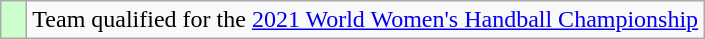<table class="wikitable" style="text-align: left;">
<tr>
<td width=10px bgcolor=#ccffcc></td>
<td>Team qualified for the <a href='#'>2021 World Women's Handball Championship</a></td>
</tr>
</table>
